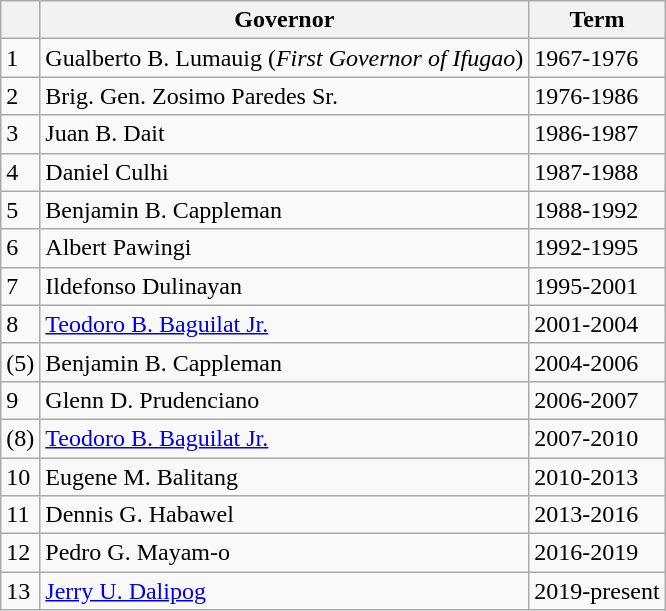<table class="wikitable sortable">
<tr>
<th></th>
<th>Governor</th>
<th>Term</th>
</tr>
<tr>
<td>1</td>
<td>Gualberto B. Lumauig (<em>First Governor of Ifugao</em>)</td>
<td>1967-1976</td>
</tr>
<tr>
<td>2</td>
<td>Brig. Gen. Zosimo Paredes Sr.</td>
<td>1976-1986</td>
</tr>
<tr>
<td>3</td>
<td>Juan B. Dait</td>
<td>1986-1987</td>
</tr>
<tr>
<td>4</td>
<td>Daniel Culhi</td>
<td>1987-1988</td>
</tr>
<tr>
<td>5</td>
<td>Benjamin B. Cappleman</td>
<td>1988-1992</td>
</tr>
<tr>
<td>6</td>
<td>Albert Pawingi</td>
<td>1992-1995</td>
</tr>
<tr>
<td>7</td>
<td>Ildefonso Dulinayan</td>
<td>1995-2001</td>
</tr>
<tr>
<td>8</td>
<td><a href='#'>Teodoro B. Baguilat Jr.</a></td>
<td>2001-2004</td>
</tr>
<tr>
<td>(5)</td>
<td>Benjamin B. Cappleman</td>
<td>2004-2006</td>
</tr>
<tr>
<td>9</td>
<td>Glenn D. Prudenciano</td>
<td>2006-2007</td>
</tr>
<tr>
<td>(8)</td>
<td><a href='#'>Teodoro B. Baguilat Jr.</a></td>
<td>2007-2010</td>
</tr>
<tr>
<td>10</td>
<td>Eugene M. Balitang</td>
<td>2010-2013</td>
</tr>
<tr>
<td>11</td>
<td>Dennis G. Habawel</td>
<td>2013-2016</td>
</tr>
<tr>
<td>12</td>
<td>Pedro G. Mayam-o</td>
<td>2016-2019</td>
</tr>
<tr>
<td>13</td>
<td><a href='#'>Jerry U. Dalipog</a></td>
<td>2019-present</td>
</tr>
</table>
